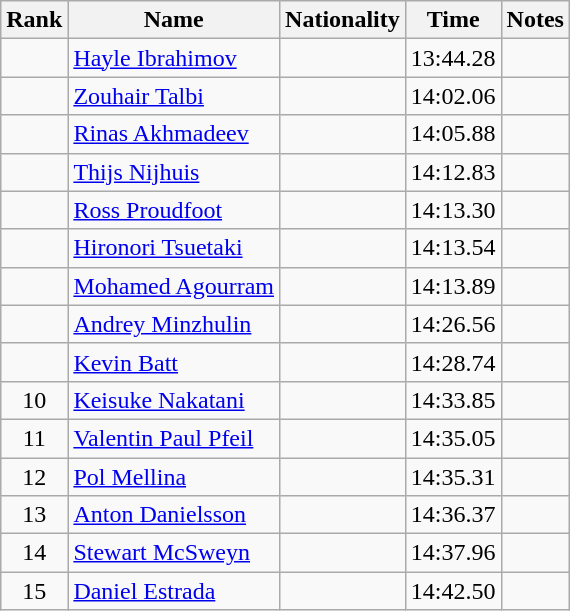<table class="wikitable sortable" style="text-align:center">
<tr>
<th>Rank</th>
<th>Name</th>
<th>Nationality</th>
<th>Time</th>
<th>Notes</th>
</tr>
<tr>
<td></td>
<td align=left><a href='#'>Hayle Ibrahimov</a></td>
<td align=left></td>
<td>13:44.28</td>
<td></td>
</tr>
<tr>
<td></td>
<td align=left><a href='#'>Zouhair Talbi</a></td>
<td align=left></td>
<td>14:02.06</td>
<td></td>
</tr>
<tr>
<td></td>
<td align=left><a href='#'>Rinas Akhmadeev</a></td>
<td align=left></td>
<td>14:05.88</td>
<td></td>
</tr>
<tr>
<td></td>
<td align=left><a href='#'>Thijs Nijhuis</a></td>
<td align=left></td>
<td>14:12.83</td>
<td></td>
</tr>
<tr>
<td></td>
<td align=left><a href='#'>Ross Proudfoot</a></td>
<td align=left></td>
<td>14:13.30</td>
<td></td>
</tr>
<tr>
<td></td>
<td align=left><a href='#'>Hironori Tsuetaki</a></td>
<td align=left></td>
<td>14:13.54</td>
<td></td>
</tr>
<tr>
<td></td>
<td align=left><a href='#'>Mohamed Agourram</a></td>
<td align=left></td>
<td>14:13.89</td>
<td></td>
</tr>
<tr>
<td></td>
<td align=left><a href='#'>Andrey Minzhulin</a></td>
<td align=left></td>
<td>14:26.56</td>
<td></td>
</tr>
<tr>
<td></td>
<td align=left><a href='#'>Kevin Batt</a></td>
<td align=left></td>
<td>14:28.74</td>
<td></td>
</tr>
<tr>
<td>10</td>
<td align=left><a href='#'>Keisuke Nakatani</a></td>
<td align=left></td>
<td>14:33.85</td>
<td></td>
</tr>
<tr>
<td>11</td>
<td align=left><a href='#'>Valentin Paul Pfeil</a></td>
<td align=left></td>
<td>14:35.05</td>
<td></td>
</tr>
<tr>
<td>12</td>
<td align=left><a href='#'>Pol Mellina</a></td>
<td align=left></td>
<td>14:35.31</td>
<td></td>
</tr>
<tr>
<td>13</td>
<td align=left><a href='#'>Anton Danielsson</a></td>
<td align=left></td>
<td>14:36.37</td>
<td></td>
</tr>
<tr>
<td>14</td>
<td align=left><a href='#'>Stewart McSweyn</a></td>
<td align=left></td>
<td>14:37.96</td>
<td></td>
</tr>
<tr>
<td>15</td>
<td align=left><a href='#'>Daniel Estrada</a></td>
<td align=left></td>
<td>14:42.50</td>
<td></td>
</tr>
</table>
